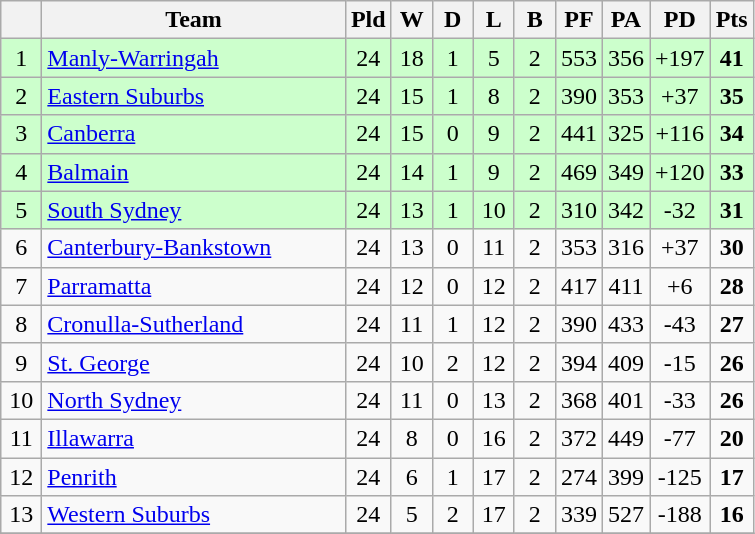<table class="wikitable" style="text-align:center;">
<tr>
<th width=20 abbr="Position×"></th>
<th width=195>Team</th>
<th width=20 abbr="Played">Pld</th>
<th width=20 abbr="Won">W</th>
<th width=20 abbr="Drawn">D</th>
<th width=20 abbr="Lost">L</th>
<th width=20 abbr="Bye">B</th>
<th width=20 abbr="Points for">PF</th>
<th width=20 abbr="Points against">PA</th>
<th width=20 abbr="Points difference">PD</th>
<th width=20 abbr="Points">Pts</th>
</tr>
<tr style="background: #ccffcc;">
<td>1</td>
<td style="text-align:left;"> <a href='#'>Manly-Warringah</a></td>
<td>24</td>
<td>18</td>
<td>1</td>
<td>5</td>
<td>2</td>
<td>553</td>
<td>356</td>
<td>+197</td>
<td><strong>41</strong></td>
</tr>
<tr style="background: #ccffcc;">
<td>2</td>
<td style="text-align:left;"> <a href='#'>Eastern Suburbs</a></td>
<td>24</td>
<td>15</td>
<td>1</td>
<td>8</td>
<td>2</td>
<td>390</td>
<td>353</td>
<td>+37</td>
<td><strong>35</strong></td>
</tr>
<tr style="background: #ccffcc;">
<td>3</td>
<td style="text-align:left;"> <a href='#'>Canberra</a></td>
<td>24</td>
<td>15</td>
<td>0</td>
<td>9</td>
<td>2</td>
<td>441</td>
<td>325</td>
<td>+116</td>
<td><strong>34</strong></td>
</tr>
<tr style="background: #ccffcc;">
<td>4</td>
<td style="text-align:left;"> <a href='#'>Balmain</a></td>
<td>24</td>
<td>14</td>
<td>1</td>
<td>9</td>
<td>2</td>
<td>469</td>
<td>349</td>
<td>+120</td>
<td><strong>33</strong></td>
</tr>
<tr style="background: #ccffcc;">
<td>5</td>
<td style="text-align:left;"> <a href='#'>South Sydney</a></td>
<td>24</td>
<td>13</td>
<td>1</td>
<td>10</td>
<td>2</td>
<td>310</td>
<td>342</td>
<td>-32</td>
<td><strong>31</strong></td>
</tr>
<tr>
<td>6</td>
<td style="text-align:left;"> <a href='#'>Canterbury-Bankstown</a></td>
<td>24</td>
<td>13</td>
<td>0</td>
<td>11</td>
<td>2</td>
<td>353</td>
<td>316</td>
<td>+37</td>
<td><strong>30</strong></td>
</tr>
<tr>
<td>7</td>
<td style="text-align:left;"> <a href='#'>Parramatta</a></td>
<td>24</td>
<td>12</td>
<td>0</td>
<td>12</td>
<td>2</td>
<td>417</td>
<td>411</td>
<td>+6</td>
<td><strong>28</strong></td>
</tr>
<tr>
<td>8</td>
<td style="text-align:left;"> <a href='#'>Cronulla-Sutherland</a></td>
<td>24</td>
<td>11</td>
<td>1</td>
<td>12</td>
<td>2</td>
<td>390</td>
<td>433</td>
<td>-43</td>
<td><strong>27</strong></td>
</tr>
<tr>
<td>9</td>
<td style="text-align:left;"> <a href='#'>St. George</a></td>
<td>24</td>
<td>10</td>
<td>2</td>
<td>12</td>
<td>2</td>
<td>394</td>
<td>409</td>
<td>-15</td>
<td><strong>26</strong></td>
</tr>
<tr>
<td>10</td>
<td style="text-align:left;"> <a href='#'>North Sydney</a></td>
<td>24</td>
<td>11</td>
<td>0</td>
<td>13</td>
<td>2</td>
<td>368</td>
<td>401</td>
<td>-33</td>
<td><strong>26</strong></td>
</tr>
<tr>
<td>11</td>
<td style="text-align:left;"> <a href='#'>Illawarra</a></td>
<td>24</td>
<td>8</td>
<td>0</td>
<td>16</td>
<td>2</td>
<td>372</td>
<td>449</td>
<td>-77</td>
<td><strong>20</strong></td>
</tr>
<tr>
<td>12</td>
<td style="text-align:left;"> <a href='#'>Penrith</a></td>
<td>24</td>
<td>6</td>
<td>1</td>
<td>17</td>
<td>2</td>
<td>274</td>
<td>399</td>
<td>-125</td>
<td><strong>17</strong></td>
</tr>
<tr>
<td>13</td>
<td style="text-align:left;"> <a href='#'>Western Suburbs</a></td>
<td>24</td>
<td>5</td>
<td>2</td>
<td>17</td>
<td>2</td>
<td>339</td>
<td>527</td>
<td>-188</td>
<td><strong>16</strong></td>
</tr>
<tr>
</tr>
</table>
